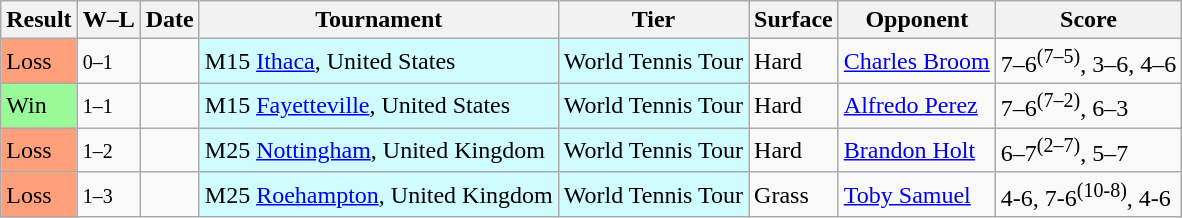<table class="sortable wikitable">
<tr>
<th>Result</th>
<th class="unsortable">W–L</th>
<th>Date</th>
<th>Tournament</th>
<th>Tier</th>
<th>Surface</th>
<th>Opponent</th>
<th class="unsortable">Score</th>
</tr>
<tr>
<td style="background:#ffa07a;">Loss</td>
<td><small>0–1</small></td>
<td></td>
<td style="background:#cffcff;">M15 <a href='#'>Ithaca</a>, United States</td>
<td style="background:#cffcff;">World Tennis Tour</td>
<td>Hard</td>
<td> <a href='#'>Charles Broom</a></td>
<td>7–6<sup>(7–5)</sup>, 3–6, 4–6</td>
</tr>
<tr>
<td style="background:#98fb98;">Win</td>
<td><small>1–1</small></td>
<td></td>
<td style="background:#cffcff;">M15 <a href='#'>Fayetteville</a>, United States</td>
<td style="background:#cffcff;">World Tennis Tour</td>
<td>Hard</td>
<td> <a href='#'>Alfredo Perez</a></td>
<td>7–6<sup>(7–2)</sup>, 6–3</td>
</tr>
<tr>
<td style="background:#ffa07a;">Loss</td>
<td><small>1–2</small></td>
<td></td>
<td style="background:#cffcff;">M25 <a href='#'>Nottingham</a>, United Kingdom</td>
<td style="background:#cffcff;">World Tennis Tour</td>
<td>Hard</td>
<td> <a href='#'>Brandon Holt</a></td>
<td>6–7<sup>(2–7)</sup>, 5–7</td>
</tr>
<tr>
<td style="background:#ffa07a;">Loss</td>
<td><small>1–3</small></td>
<td></td>
<td style="background:#cffcff;">M25 <a href='#'>Roehampton</a>, United Kingdom</td>
<td style="background:#cffcff;">World Tennis Tour</td>
<td>Grass</td>
<td> <a href='#'>Toby Samuel</a></td>
<td>4-6, 7-6<sup>(10-8)</sup>, 4-6</td>
</tr>
</table>
